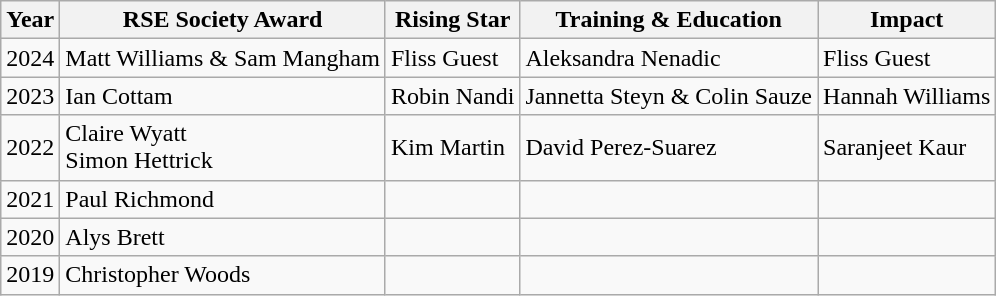<table class="wikitable">
<tr>
<th>Year</th>
<th>RSE Society Award</th>
<th>Rising Star</th>
<th>Training & Education</th>
<th>Impact</th>
</tr>
<tr>
<td>2024</td>
<td>Matt Williams & Sam Mangham</td>
<td>Fliss Guest</td>
<td>Aleksandra Nenadic</td>
<td>Fliss Guest</td>
</tr>
<tr>
<td>2023</td>
<td>Ian Cottam</td>
<td>Robin Nandi</td>
<td>Jannetta Steyn & Colin Sauze</td>
<td>Hannah Williams</td>
</tr>
<tr>
<td>2022</td>
<td>Claire Wyatt<br>Simon Hettrick</td>
<td>Kim Martin</td>
<td>David Perez-Suarez</td>
<td>Saranjeet Kaur</td>
</tr>
<tr>
<td>2021</td>
<td>Paul Richmond</td>
<td></td>
<td></td>
<td></td>
</tr>
<tr>
<td>2020</td>
<td>Alys Brett</td>
<td></td>
<td></td>
<td></td>
</tr>
<tr>
<td>2019</td>
<td>Christopher Woods</td>
<td></td>
<td></td>
<td></td>
</tr>
</table>
